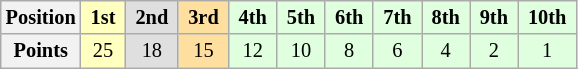<table class="wikitable" style="font-size:85%; text-align:center">
<tr>
<th>Position</th>
<td style="background:#FFFFBF;"> <strong>1st</strong> </td>
<td style="background:#DFDFDF;"> <strong>2nd</strong> </td>
<td style="background:#FFDF9F;"> <strong>3rd</strong> </td>
<td style="background:#DFFFDF;"> <strong>4th</strong> </td>
<td style="background:#DFFFDF;"> <strong>5th</strong> </td>
<td style="background:#DFFFDF;"> <strong>6th</strong> </td>
<td style="background:#DFFFDF;"> <strong>7th</strong> </td>
<td style="background:#DFFFDF;"> <strong>8th</strong> </td>
<td style="background:#DFFFDF;"> <strong>9th</strong> </td>
<td style="background:#DFFFDF;"> <strong>10th</strong> </td>
</tr>
<tr>
<th>Points</th>
<td style="background:#FFFFBF;">25</td>
<td style="background:#DFDFDF;">18</td>
<td style="background:#FFDF9F;">15</td>
<td style="background:#DFFFDF;">12</td>
<td style="background:#DFFFDF;">10</td>
<td style="background:#DFFFDF;">8</td>
<td style="background:#DFFFDF;">6</td>
<td style="background:#DFFFDF;">4</td>
<td style="background:#DFFFDF;">2</td>
<td style="background:#DFFFDF;">1</td>
</tr>
</table>
